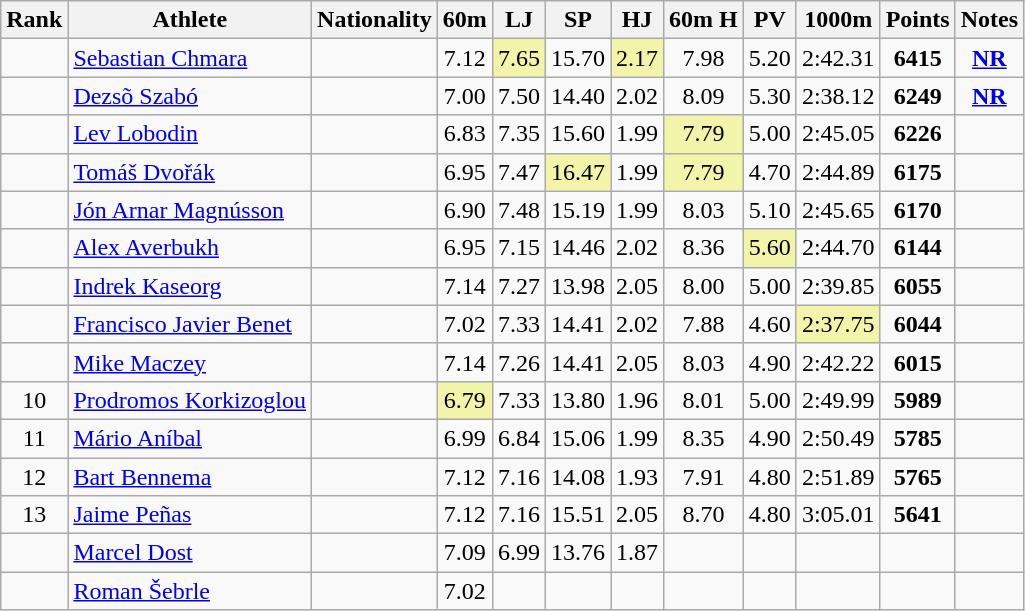<table class="wikitable sortable" style=" text-align:center">
<tr>
<th>Rank</th>
<th>Athlete</th>
<th>Nationality</th>
<th>60m</th>
<th>LJ</th>
<th>SP</th>
<th>HJ</th>
<th>60m H</th>
<th>PV</th>
<th>1000m</th>
<th>Points</th>
<th>Notes</th>
</tr>
<tr>
<td></td>
<td align=left><a href='#'>Sebastian Chmara</a></td>
<td align=left></td>
<td>7.12</td>
<td bgcolor=#F2F5A9>7.65</td>
<td>15.70</td>
<td bgcolor=#F2F5A9>2.17</td>
<td>7.98</td>
<td>5.20</td>
<td>2:42.31</td>
<td><strong>6415</strong></td>
<td><strong><a href='#'>NR</a></strong></td>
</tr>
<tr>
<td></td>
<td align=left><a href='#'>Dezsõ Szabó</a></td>
<td align=left></td>
<td>7.00</td>
<td>7.50</td>
<td>14.40</td>
<td>2.02</td>
<td>8.09</td>
<td>5.30</td>
<td>2:38.12</td>
<td><strong>6249</strong></td>
<td><strong><a href='#'>NR</a></strong></td>
</tr>
<tr>
<td></td>
<td align=left><a href='#'>Lev Lobodin</a></td>
<td align=left></td>
<td>6.83</td>
<td>7.35</td>
<td>15.60</td>
<td>1.99</td>
<td bgcolor=#F2F5A9>7.79</td>
<td>5.00</td>
<td>2:45.05</td>
<td><strong>6226</strong></td>
<td></td>
</tr>
<tr>
<td></td>
<td align=left><a href='#'>Tomáš Dvořák</a></td>
<td align=left></td>
<td>6.95</td>
<td>7.47</td>
<td bgcolor=#F2F5A9>16.47</td>
<td>1.99</td>
<td bgcolor=#F2F5A9>7.79</td>
<td>4.70</td>
<td>2:44.89</td>
<td><strong>6175</strong></td>
<td></td>
</tr>
<tr>
<td></td>
<td align=left><a href='#'>Jón Arnar Magnússon</a></td>
<td align=left></td>
<td>6.90</td>
<td>7.48</td>
<td>15.19</td>
<td>1.99</td>
<td>8.03</td>
<td>5.10</td>
<td>2:45.65</td>
<td><strong>6170</strong></td>
<td></td>
</tr>
<tr>
<td></td>
<td align=left><a href='#'>Alex Averbukh</a></td>
<td align=left></td>
<td>6.95</td>
<td>7.15</td>
<td>14.46</td>
<td>2.02</td>
<td>8.36</td>
<td bgcolor=#F2F5A9>5.60</td>
<td>2:44.70</td>
<td><strong>6144</strong></td>
<td></td>
</tr>
<tr>
<td></td>
<td align=left><a href='#'>Indrek Kaseorg</a></td>
<td align=left></td>
<td>7.14</td>
<td>7.27</td>
<td>13.98</td>
<td>2.05</td>
<td>8.00</td>
<td>5.00</td>
<td>2:39.85</td>
<td><strong>6055</strong></td>
<td></td>
</tr>
<tr>
<td></td>
<td align=left><a href='#'>Francisco Javier Benet</a></td>
<td align=left></td>
<td>7.02</td>
<td>7.33</td>
<td>14.41</td>
<td>2.02</td>
<td>7.88</td>
<td>4.60</td>
<td bgcolor=#F2F5A9>2:37.75</td>
<td><strong>6044</strong></td>
<td></td>
</tr>
<tr>
<td></td>
<td align=left><a href='#'>Mike Maczey</a></td>
<td align=left></td>
<td>7.14</td>
<td>7.26</td>
<td>14.41</td>
<td>2.05</td>
<td>8.03</td>
<td>4.90</td>
<td>2:42.22</td>
<td><strong>6015</strong></td>
<td></td>
</tr>
<tr>
<td>10</td>
<td align=left><a href='#'>Prodromos Korkizoglou</a></td>
<td align=left></td>
<td bgcolor=#F2F5A9>6.79</td>
<td>7.33</td>
<td>13.80</td>
<td>1.96</td>
<td>8.01</td>
<td>5.00</td>
<td>2:49.99</td>
<td><strong>5989</strong></td>
<td></td>
</tr>
<tr>
<td>11</td>
<td align=left><a href='#'>Mário Aníbal</a></td>
<td align=left></td>
<td>6.99</td>
<td>6.84</td>
<td>15.06</td>
<td>1.99</td>
<td>8.35</td>
<td>4.90</td>
<td>2:50.49</td>
<td><strong>5785</strong></td>
<td></td>
</tr>
<tr>
<td>12</td>
<td align=left><a href='#'>Bart Bennema</a></td>
<td align=left></td>
<td>7.12</td>
<td>7.16</td>
<td>14.08</td>
<td>1.93</td>
<td>7.91</td>
<td>4.80</td>
<td>2:51.89</td>
<td><strong>5765</strong></td>
<td></td>
</tr>
<tr>
<td>13</td>
<td align=left><a href='#'>Jaime Peñas</a></td>
<td align=left></td>
<td>7.12</td>
<td>7.16</td>
<td>15.51</td>
<td>2.05</td>
<td>8.70</td>
<td>4.80</td>
<td>3:05.01</td>
<td><strong>5641</strong></td>
<td></td>
</tr>
<tr>
<td></td>
<td align=left><a href='#'>Marcel Dost</a></td>
<td align=left></td>
<td>7.09</td>
<td>6.99</td>
<td>13.76</td>
<td>1.87</td>
<td></td>
<td></td>
<td></td>
<td><strong></strong></td>
<td></td>
</tr>
<tr>
<td></td>
<td align=left><a href='#'>Roman Šebrle</a></td>
<td align=left></td>
<td>7.02</td>
<td></td>
<td></td>
<td></td>
<td></td>
<td></td>
<td></td>
<td><strong></strong></td>
<td></td>
</tr>
</table>
